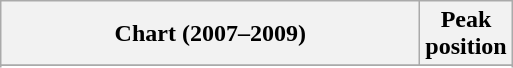<table class="wikitable sortable plainrowheaders" style="text-align:center">
<tr>
<th scope="col" style="width:17em;">Chart (2007–2009)</th>
<th scope="col">Peak<br>position</th>
</tr>
<tr>
</tr>
<tr>
</tr>
<tr>
</tr>
</table>
